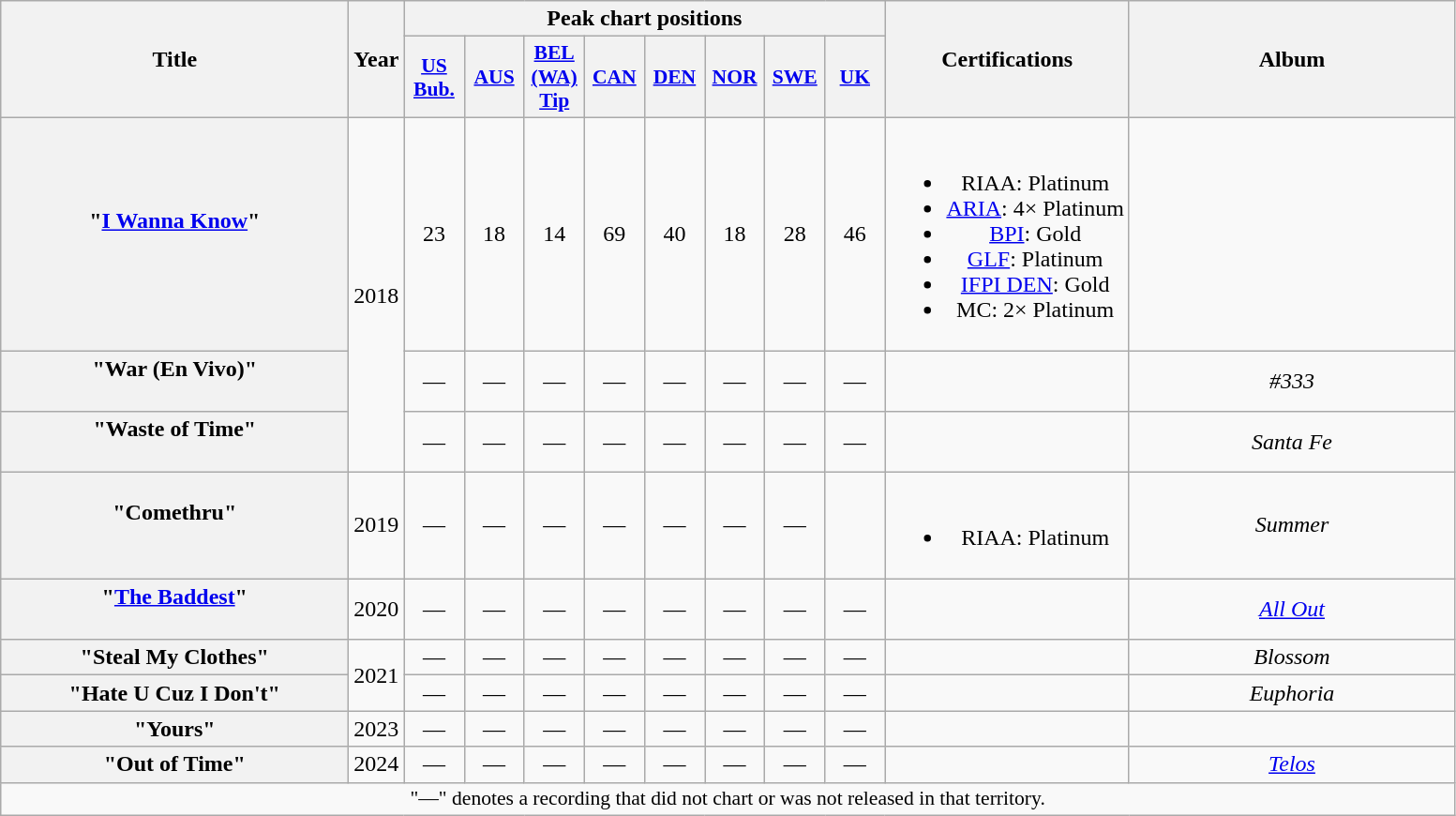<table class="wikitable plainrowheaders" style="text-align:center;">
<tr>
<th scope="col" rowspan="2" style="width:15em;">Title</th>
<th scope="col" rowspan="2" style="width:1em;">Year</th>
<th scope="col" colspan="8">Peak chart positions</th>
<th rowspan="2">Certifications</th>
<th scope="col" rowspan="2" style="width:14em;">Album</th>
</tr>
<tr>
<th scope="col" style="width:2.5em;font-size:90%;"><a href='#'>US<br>Bub.</a><br></th>
<th scope="col" style="width:2.5em;font-size:90%;"><a href='#'>AUS</a><br></th>
<th scope="col" style="width:2.5em;font-size:90%;"><a href='#'>BEL<br>(WA)<br>Tip</a><br></th>
<th scope="col" style="width:2.5em;font-size:90%;"><a href='#'>CAN</a><br></th>
<th scope="col" style="width:2.5em;font-size:90%;"><a href='#'>DEN</a><br></th>
<th scope="col" style="width:2.5em;font-size:90%;"><a href='#'>NOR</a><br></th>
<th scope="col" style="width:2.5em;font-size:90%;"><a href='#'>SWE</a><br></th>
<th scope="col" style="width:2.5em;font-size:90%;"><a href='#'>UK</a><br></th>
</tr>
<tr>
<th scope="row">"<a href='#'>I Wanna Know</a>" <br><br></th>
<td rowspan="3">2018</td>
<td>23</td>
<td>18</td>
<td>14</td>
<td>69</td>
<td>40</td>
<td>18</td>
<td>28</td>
<td>46</td>
<td><br><ul><li>RIAA: Platinum</li><li><a href='#'>ARIA</a>: 4× Platinum</li><li><a href='#'>BPI</a>: Gold</li><li><a href='#'>GLF</a>: Platinum</li><li><a href='#'>IFPI DEN</a>: Gold</li><li>MC: 2× Platinum</li></ul></td>
<td></td>
</tr>
<tr>
<th scope="row">"War (En Vivo)"<br><br></th>
<td>—</td>
<td>—</td>
<td>—</td>
<td>—</td>
<td>—</td>
<td>—</td>
<td>—</td>
<td>—</td>
<td></td>
<td><em>#333</em></td>
</tr>
<tr>
<th scope="row">"Waste of Time" <br><br></th>
<td>—</td>
<td>—</td>
<td>—</td>
<td>—</td>
<td>—</td>
<td>—</td>
<td>—</td>
<td>—</td>
<td></td>
<td><em>Santa Fe</em></td>
</tr>
<tr>
<th scope="row">"Comethru"<br><br></th>
<td>2019</td>
<td>—</td>
<td>—</td>
<td>—</td>
<td>—</td>
<td>—</td>
<td>—</td>
<td>—</td>
<td —></td>
<td><br><ul><li>RIAA: Platinum</li></ul></td>
<td><em>Summer</em></td>
</tr>
<tr>
<th scope="row">"<a href='#'>The Baddest</a>"<br><br></th>
<td>2020</td>
<td>—</td>
<td>—</td>
<td>—</td>
<td>—</td>
<td>—</td>
<td>—</td>
<td>—</td>
<td>—</td>
<td></td>
<td><em><a href='#'>All Out</a></em></td>
</tr>
<tr>
<th scope="row">"Steal My Clothes" <br></th>
<td rowspan="2">2021</td>
<td>—</td>
<td>—</td>
<td>—</td>
<td>—</td>
<td>—</td>
<td>—</td>
<td>—</td>
<td>—</td>
<td></td>
<td><em>Blossom</em></td>
</tr>
<tr>
<th scope="row">"Hate U Cuz I Don't" <br></th>
<td>—</td>
<td>—</td>
<td>—</td>
<td>—</td>
<td>—</td>
<td>—</td>
<td>—</td>
<td>—</td>
<td></td>
<td><em>Euphoria</em></td>
</tr>
<tr>
<th scope="row">"Yours"<br></th>
<td>2023</td>
<td>—</td>
<td>—</td>
<td>—</td>
<td>—</td>
<td>—</td>
<td>—</td>
<td>—</td>
<td>—</td>
<td></td>
<td></td>
</tr>
<tr>
<th scope="row">"Out of Time"<br></th>
<td>2024</td>
<td>—</td>
<td>—</td>
<td>—</td>
<td>—</td>
<td>—</td>
<td>—</td>
<td>—</td>
<td>—</td>
<td></td>
<td><em><a href='#'>Telos</a></em></td>
</tr>
<tr>
<td style="font-size:90%" colspan="12">"—" denotes a recording that did not chart or was not released in that territory.</td>
</tr>
</table>
